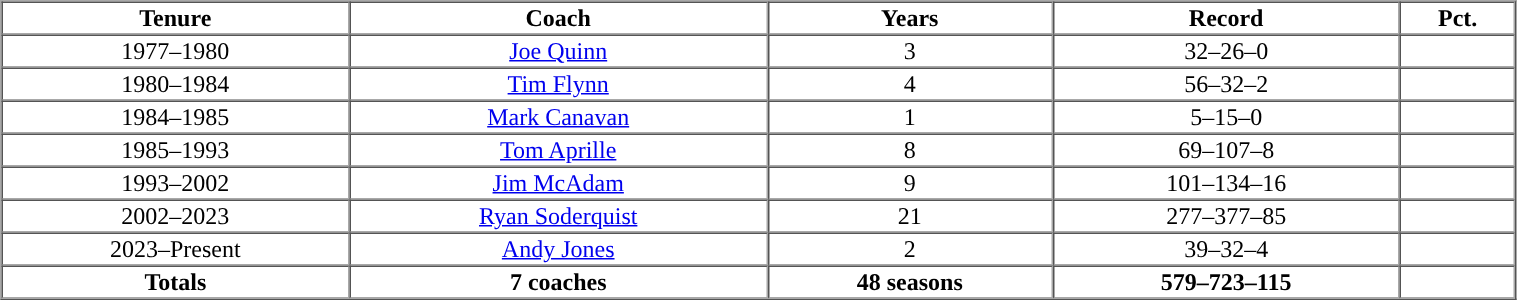<table cellpadding="1" border="1" cellspacing="0" style="width:80%;">
<tr>
<th>Tenure</th>
<th>Coach</th>
<th>Years</th>
<th>Record</th>
<th>Pct.</th>
</tr>
<tr style="text-align:center;">
<td>1977–1980</td>
<td><a href='#'>Joe Quinn</a></td>
<td>3</td>
<td>32–26–0</td>
<td></td>
</tr>
<tr style="text-align:center;">
<td>1980–1984</td>
<td><a href='#'>Tim Flynn</a></td>
<td>4</td>
<td>56–32–2</td>
<td></td>
</tr>
<tr style="text-align:center;">
<td>1984–1985</td>
<td><a href='#'>Mark Canavan</a></td>
<td>1</td>
<td>5–15–0</td>
<td></td>
</tr>
<tr style="text-align:center;">
<td>1985–1993</td>
<td><a href='#'>Tom Aprille</a></td>
<td>8</td>
<td>69–107–8</td>
<td></td>
</tr>
<tr style="text-align:center;">
<td>1993–2002</td>
<td><a href='#'>Jim McAdam</a></td>
<td>9</td>
<td>101–134–16</td>
<td></td>
</tr>
<tr style="text-align:center;">
<td>2002–2023</td>
<td><a href='#'>Ryan Soderquist</a></td>
<td>21</td>
<td>277–377–85</td>
<td></td>
</tr>
<tr style="text-align:center;">
<td>2023–Present</td>
<td><a href='#'>Andy Jones</a></td>
<td>2</td>
<td>39–32–4</td>
<td></td>
</tr>
<tr style="text-align:center;">
<th>Totals</th>
<th>7 coaches</th>
<th>48 seasons</th>
<th>579–723–115</th>
<th></th>
</tr>
</table>
